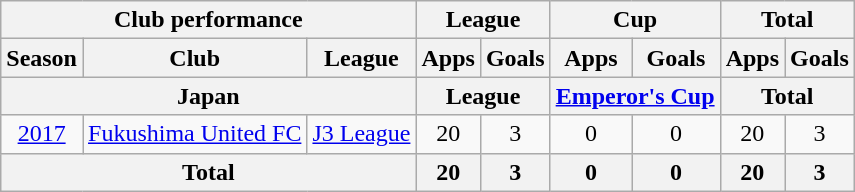<table class="wikitable" style="text-align:center;">
<tr>
<th colspan=3>Club performance</th>
<th colspan=2>League</th>
<th colspan=2>Cup</th>
<th colspan=2>Total</th>
</tr>
<tr>
<th>Season</th>
<th>Club</th>
<th>League</th>
<th>Apps</th>
<th>Goals</th>
<th>Apps</th>
<th>Goals</th>
<th>Apps</th>
<th>Goals</th>
</tr>
<tr>
<th colspan=3>Japan</th>
<th colspan=2>League</th>
<th colspan=2><a href='#'>Emperor's Cup</a></th>
<th colspan=2>Total</th>
</tr>
<tr>
<td><a href='#'>2017</a></td>
<td rowspan="1"><a href='#'>Fukushima United FC</a></td>
<td rowspan="1"><a href='#'>J3 League</a></td>
<td>20</td>
<td>3</td>
<td>0</td>
<td>0</td>
<td>20</td>
<td>3</td>
</tr>
<tr>
<th colspan=3>Total</th>
<th>20</th>
<th>3</th>
<th>0</th>
<th>0</th>
<th>20</th>
<th>3</th>
</tr>
</table>
